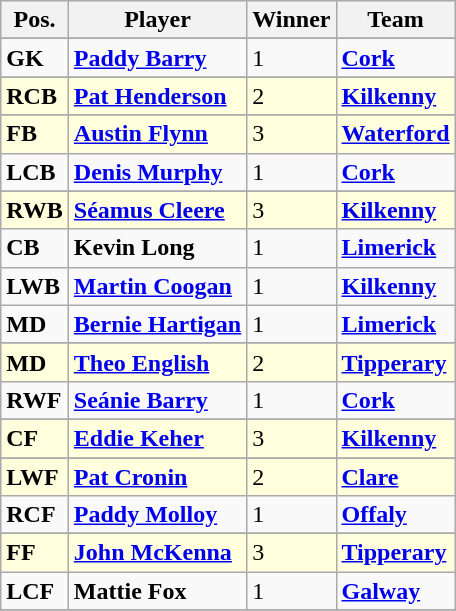<table class="wikitable">
<tr>
<th>Pos.</th>
<th>Player</th>
<th>Winner</th>
<th>Team</th>
</tr>
<tr>
</tr>
<tr>
<td><strong>GK</strong></td>
<td> <strong><a href='#'>Paddy Barry</a></strong></td>
<td>1</td>
<td><strong><a href='#'>Cork</a></strong></td>
</tr>
<tr>
</tr>
<tr bgcolor=#FFFFDD>
<td><strong>RCB</strong></td>
<td> <strong><a href='#'>Pat Henderson</a></strong></td>
<td>2</td>
<td><strong><a href='#'>Kilkenny</a></strong></td>
</tr>
<tr>
</tr>
<tr bgcolor=#FFFFDD>
<td><strong>FB</strong></td>
<td> <strong><a href='#'>Austin Flynn</a></strong></td>
<td>3</td>
<td><strong><a href='#'>Waterford</a></strong></td>
</tr>
<tr>
<td><strong>LCB</strong></td>
<td> <strong><a href='#'>Denis Murphy</a></strong></td>
<td>1</td>
<td><strong><a href='#'>Cork</a></strong></td>
</tr>
<tr>
</tr>
<tr bgcolor=#FFFFDD>
<td><strong>RWB</strong></td>
<td> <strong><a href='#'>Séamus Cleere</a></strong></td>
<td>3</td>
<td><strong><a href='#'>Kilkenny</a></strong></td>
</tr>
<tr>
<td><strong>CB</strong></td>
<td> <strong>Kevin Long</strong></td>
<td>1</td>
<td><strong><a href='#'>Limerick</a></strong></td>
</tr>
<tr>
<td><strong>LWB</strong></td>
<td> <strong><a href='#'>Martin Coogan</a></strong></td>
<td>1</td>
<td><strong><a href='#'>Kilkenny</a></strong></td>
</tr>
<tr>
<td><strong>MD</strong></td>
<td> <strong><a href='#'>Bernie Hartigan</a></strong></td>
<td>1</td>
<td><strong><a href='#'>Limerick</a></strong></td>
</tr>
<tr>
</tr>
<tr bgcolor=#FFFFDD>
<td><strong>MD</strong></td>
<td> <strong><a href='#'>Theo English</a></strong></td>
<td>2</td>
<td><strong><a href='#'>Tipperary</a></strong></td>
</tr>
<tr>
<td><strong>RWF</strong></td>
<td> <strong><a href='#'>Seánie Barry</a></strong></td>
<td>1</td>
<td><strong><a href='#'>Cork</a></strong></td>
</tr>
<tr>
</tr>
<tr bgcolor=#FFFFDD>
<td><strong>CF</strong></td>
<td> <strong><a href='#'>Eddie Keher</a></strong></td>
<td>3</td>
<td><strong><a href='#'>Kilkenny</a></strong></td>
</tr>
<tr>
</tr>
<tr bgcolor=#FFFFDD>
<td><strong>LWF</strong></td>
<td> <strong><a href='#'>Pat Cronin</a></strong></td>
<td>2</td>
<td><strong><a href='#'>Clare</a></strong></td>
</tr>
<tr>
<td><strong>RCF</strong></td>
<td> <strong><a href='#'>Paddy Molloy</a></strong></td>
<td>1</td>
<td><strong><a href='#'>Offaly</a></strong></td>
</tr>
<tr>
</tr>
<tr bgcolor=#FFFFDD>
<td><strong>FF</strong></td>
<td> <strong><a href='#'>John McKenna</a></strong></td>
<td>3</td>
<td><strong><a href='#'>Tipperary</a></strong></td>
</tr>
<tr>
<td><strong>LCF</strong></td>
<td> <strong>Mattie Fox</strong></td>
<td>1</td>
<td><strong><a href='#'>Galway</a></strong></td>
</tr>
<tr>
</tr>
</table>
